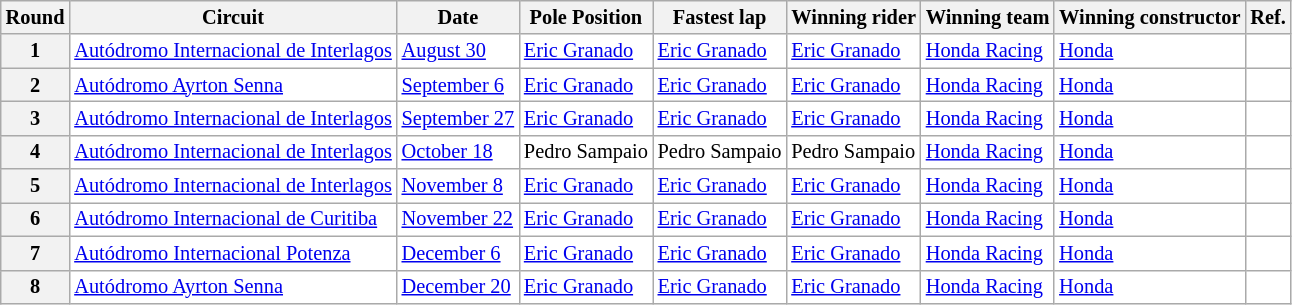<table class="wikitable" style="font-size: 85%;">
<tr>
<th>Round</th>
<th>Circuit</th>
<th>Date</th>
<th>Pole Position</th>
<th>Fastest lap</th>
<th>Winning rider</th>
<th>Winning team</th>
<th>Winning constructor</th>
<th>Ref.</th>
</tr>
<tr style="background:#FFFFFF;">
<th>1</th>
<td> <a href='#'>Autódromo Internacional de Interlagos</a></td>
<td><a href='#'>August 30</a></td>
<td> <a href='#'>Eric Granado</a></td>
<td> <a href='#'>Eric Granado</a></td>
<td> <a href='#'>Eric Granado</a></td>
<td> <a href='#'>Honda Racing</a></td>
<td> <a href='#'>Honda</a></td>
<td align="center"></td>
</tr>
<tr style="background:#FFFFFF;">
<th>2</th>
<td> <a href='#'>Autódromo Ayrton Senna</a></td>
<td><a href='#'>September 6</a></td>
<td> <a href='#'>Eric Granado</a></td>
<td> <a href='#'>Eric Granado</a></td>
<td> <a href='#'>Eric Granado</a></td>
<td> <a href='#'>Honda Racing</a></td>
<td> <a href='#'>Honda</a></td>
<td align="center"></td>
</tr>
<tr style="background:#FFFFFF;">
<th>3</th>
<td> <a href='#'>Autódromo Internacional de Interlagos</a></td>
<td><a href='#'>September 27</a></td>
<td> <a href='#'>Eric Granado</a></td>
<td> <a href='#'>Eric Granado</a></td>
<td> <a href='#'>Eric Granado</a></td>
<td> <a href='#'>Honda Racing</a></td>
<td> <a href='#'>Honda</a></td>
<td align="center"></td>
</tr>
<tr style="background:#FFFFFF;">
<th>4</th>
<td> <a href='#'>Autódromo Internacional de Interlagos</a></td>
<td><a href='#'>October 18</a></td>
<td> Pedro Sampaio</td>
<td> Pedro Sampaio</td>
<td> Pedro Sampaio</td>
<td> <a href='#'>Honda Racing</a></td>
<td> <a href='#'>Honda</a></td>
<td align="center"></td>
</tr>
<tr style="background:#FFFFFF;">
<th>5</th>
<td> <a href='#'>Autódromo Internacional de Interlagos</a></td>
<td><a href='#'>November 8</a></td>
<td> <a href='#'>Eric Granado</a></td>
<td> <a href='#'>Eric Granado</a></td>
<td> <a href='#'>Eric Granado</a></td>
<td> <a href='#'>Honda Racing</a></td>
<td> <a href='#'>Honda</a></td>
<td align="center"></td>
</tr>
<tr style="background:#FFFFFF;">
<th>6</th>
<td> <a href='#'>Autódromo Internacional de Curitiba</a></td>
<td><a href='#'>November 22</a></td>
<td> <a href='#'>Eric Granado</a></td>
<td> <a href='#'>Eric Granado</a></td>
<td> <a href='#'>Eric Granado</a></td>
<td> <a href='#'>Honda Racing</a></td>
<td> <a href='#'>Honda</a></td>
<td align="center"></td>
</tr>
<tr style="background:#FFFFFF;">
<th>7</th>
<td> <a href='#'>Autódromo Internacional Potenza</a></td>
<td><a href='#'>December 6</a></td>
<td> <a href='#'>Eric Granado</a></td>
<td> <a href='#'>Eric Granado</a></td>
<td> <a href='#'>Eric Granado</a></td>
<td> <a href='#'>Honda Racing</a></td>
<td> <a href='#'>Honda</a></td>
<td align="center"></td>
</tr>
<tr style="background:#FFFFFF;">
<th>8</th>
<td> <a href='#'>Autódromo Ayrton Senna</a></td>
<td><a href='#'>December 20</a></td>
<td> <a href='#'>Eric Granado</a></td>
<td> <a href='#'>Eric Granado</a></td>
<td> <a href='#'>Eric Granado</a></td>
<td> <a href='#'>Honda Racing</a></td>
<td> <a href='#'>Honda</a></td>
<td align="center"></td>
</tr>
</table>
